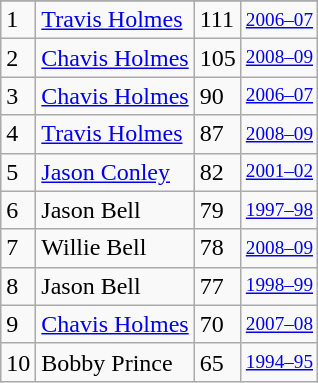<table class="wikitable">
<tr>
</tr>
<tr>
<td>1</td>
<td><a href='#'>Travis Holmes</a></td>
<td>111</td>
<td style="font-size:80%;"><a href='#'>2006–07</a></td>
</tr>
<tr>
<td>2</td>
<td><a href='#'>Chavis Holmes</a></td>
<td>105</td>
<td style="font-size:80%;"><a href='#'>2008–09</a></td>
</tr>
<tr>
<td>3</td>
<td><a href='#'>Chavis Holmes</a></td>
<td>90</td>
<td style="font-size:80%;"><a href='#'>2006–07</a></td>
</tr>
<tr>
<td>4</td>
<td><a href='#'>Travis Holmes</a></td>
<td>87</td>
<td style="font-size:80%;"><a href='#'>2008–09</a></td>
</tr>
<tr>
<td>5</td>
<td><a href='#'>Jason Conley</a></td>
<td>82</td>
<td style="font-size:80%;"><a href='#'>2001–02</a></td>
</tr>
<tr>
<td>6</td>
<td>Jason Bell</td>
<td>79</td>
<td style="font-size:80%;"><a href='#'>1997–98</a></td>
</tr>
<tr>
<td>7</td>
<td>Willie Bell</td>
<td>78</td>
<td style="font-size:80%;"><a href='#'>2008–09</a></td>
</tr>
<tr>
<td>8</td>
<td>Jason Bell</td>
<td>77</td>
<td style="font-size:80%;"><a href='#'>1998–99</a></td>
</tr>
<tr>
<td>9</td>
<td><a href='#'>Chavis Holmes</a></td>
<td>70</td>
<td style="font-size:80%;"><a href='#'>2007–08</a></td>
</tr>
<tr>
<td>10</td>
<td>Bobby Prince</td>
<td>65</td>
<td style="font-size:80%;"><a href='#'>1994–95</a></td>
</tr>
</table>
